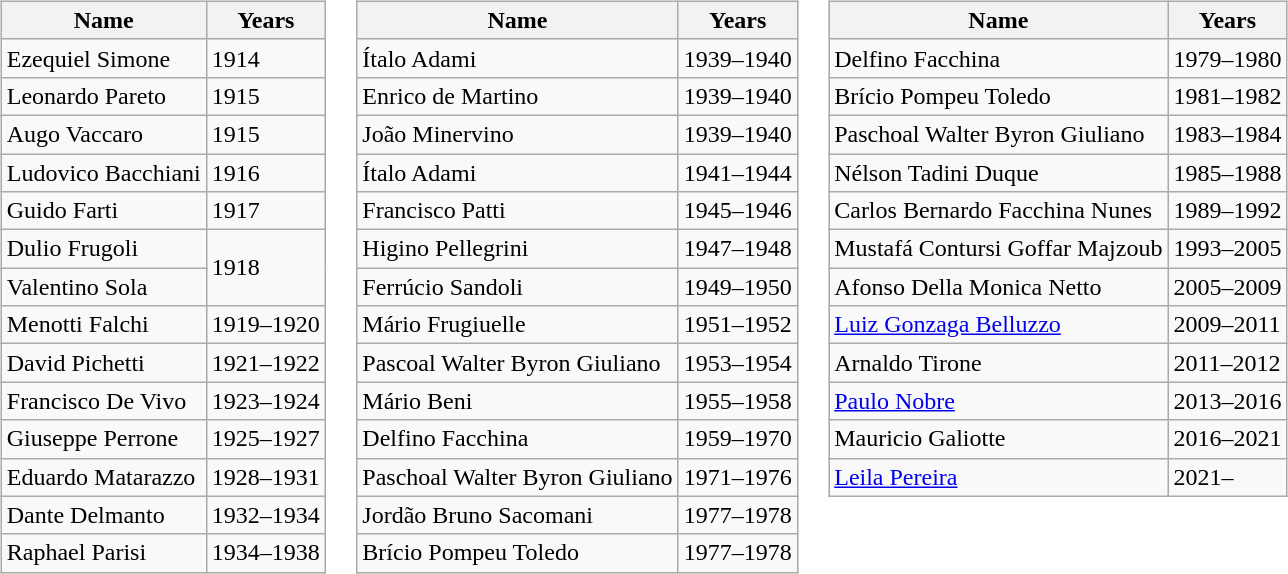<table>
<tr>
<td valign="top"><br><table class="wikitable sortable" style="text-align: center">
<tr>
<th>Name</th>
<th>Years</th>
</tr>
<tr>
<td align="left">Ezequiel Simone</td>
<td align="left">1914</td>
</tr>
<tr>
<td align="left">Leonardo Pareto</td>
<td align="left">1915</td>
</tr>
<tr>
<td align="left">Augo Vaccaro</td>
<td align="left">1915</td>
</tr>
<tr>
<td align="left">Ludovico Bacchiani</td>
<td align="left">1916</td>
</tr>
<tr>
<td align="left">Guido Farti</td>
<td align="left">1917</td>
</tr>
<tr>
<td align="left">Dulio Frugoli</td>
<td rowspan="2" align="left">1918</td>
</tr>
<tr>
<td align="left">Valentino Sola</td>
</tr>
<tr>
<td align="left">Menotti Falchi</td>
<td align="left">1919–1920</td>
</tr>
<tr>
<td align="left">David Pichetti</td>
<td align="left">1921–1922</td>
</tr>
<tr>
<td align="left">Francisco De Vivo</td>
<td align="left">1923–1924</td>
</tr>
<tr>
<td align="left">Giuseppe Perrone</td>
<td align="left">1925–1927</td>
</tr>
<tr>
<td align="left">Eduardo Matarazzo</td>
<td align="left">1928–1931</td>
</tr>
<tr>
<td align="left">Dante Delmanto</td>
<td align="left">1932–1934</td>
</tr>
<tr>
<td align="left">Raphael Parisi</td>
<td align="left">1934–1938</td>
</tr>
</table>
</td>
<td valign="top"><br><table class="wikitable sortable" style="text-align: center">
<tr>
<th>Name</th>
<th>Years</th>
</tr>
<tr>
<td align="left">Ítalo Adami</td>
<td align="left">1939–1940</td>
</tr>
<tr>
<td align="left">Enrico de Martino</td>
<td align="left">1939–1940</td>
</tr>
<tr>
<td align="left">João Minervino</td>
<td align="left">1939–1940</td>
</tr>
<tr>
<td align="left">Ítalo Adami</td>
<td align="left">1941–1944</td>
</tr>
<tr>
<td align="left">Francisco Patti</td>
<td align="left">1945–1946</td>
</tr>
<tr>
<td align="left">Higino Pellegrini</td>
<td align="left">1947–1948</td>
</tr>
<tr>
<td align="left">Ferrúcio Sandoli</td>
<td align="left">1949–1950</td>
</tr>
<tr>
<td align="left">Mário Frugiuelle</td>
<td align="left">1951–1952</td>
</tr>
<tr>
<td align="left">Pascoal Walter Byron Giuliano</td>
<td align="left">1953–1954</td>
</tr>
<tr>
<td align="left">Mário Beni</td>
<td align="left">1955–1958</td>
</tr>
<tr>
<td align="left">Delfino Facchina</td>
<td align="left">1959–1970</td>
</tr>
<tr>
<td align="left">Paschoal Walter Byron Giuliano</td>
<td align="left">1971–1976</td>
</tr>
<tr>
<td align="left">Jordão Bruno Sacomani</td>
<td align="left">1977–1978</td>
</tr>
<tr>
<td align="left">Brício Pompeu Toledo</td>
<td align="left">1977–1978</td>
</tr>
</table>
</td>
<td valign="top"><br><table class="wikitable sortable" style="text-align: center">
<tr>
<th>Name</th>
<th>Years</th>
</tr>
<tr>
<td align="left">Delfino Facchina</td>
<td align="left">1979–1980</td>
</tr>
<tr>
<td align="left">Brício Pompeu Toledo</td>
<td align="left">1981–1982</td>
</tr>
<tr>
<td align="left">Paschoal Walter Byron Giuliano</td>
<td align="left">1983–1984</td>
</tr>
<tr>
<td align="left">Nélson Tadini Duque</td>
<td align="left">1985–1988</td>
</tr>
<tr>
<td align="left">Carlos Bernardo Facchina Nunes</td>
<td align="left">1989–1992</td>
</tr>
<tr>
<td align="left">Mustafá Contursi Goffar Majzoub</td>
<td align="left">1993–2005</td>
</tr>
<tr>
<td align="left">Afonso Della Monica Netto</td>
<td align="left">2005–2009</td>
</tr>
<tr>
<td align="left"><a href='#'>Luiz Gonzaga Belluzzo</a></td>
<td align="left">2009–2011</td>
</tr>
<tr>
<td align="left">Arnaldo Tirone</td>
<td align="left">2011–2012</td>
</tr>
<tr>
<td align="left"><a href='#'>Paulo Nobre</a></td>
<td align="left">2013–2016</td>
</tr>
<tr>
<td align="left">Mauricio Galiotte</td>
<td align="left">2016–2021</td>
</tr>
<tr>
<td align="left"><a href='#'>Leila Pereira</a></td>
<td align="left">2021–</td>
</tr>
</table>
</td>
</tr>
</table>
